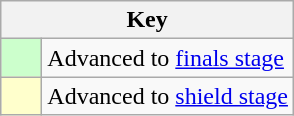<table class="wikitable" style="text-align: center;">
<tr>
<th colspan=2>Key</th>
</tr>
<tr>
<td style="background:#cfc; width:20px;"></td>
<td align=left>Advanced to <a href='#'>finals stage</a></td>
</tr>
<tr>
<td style="background:#ffc; width:20px;"></td>
<td align=left>Advanced to <a href='#'>shield stage</a></td>
</tr>
</table>
